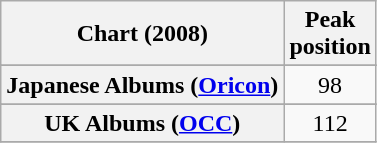<table class="wikitable plainrowheaders">
<tr>
<th scope="col">Chart (2008)</th>
<th scope="col">Peak<br>position</th>
</tr>
<tr>
</tr>
<tr>
<th scope="row">Japanese Albums (<a href='#'>Oricon</a>)</th>
<td style="text-align:center;">98</td>
</tr>
<tr>
</tr>
<tr>
<th scope="row">UK Albums (<a href='#'>OCC</a>)</th>
<td style="text-align:center;">112</td>
</tr>
<tr>
</tr>
</table>
